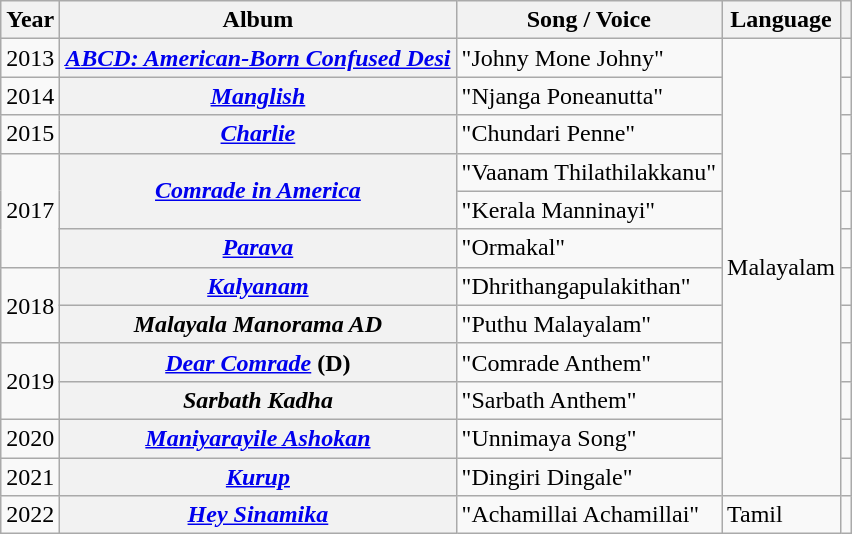<table class="wikitable sortable plainrowheaders">
<tr>
<th scope="col">Year</th>
<th scope="col">Album</th>
<th scope="col">Song / Voice</th>
<th scope="col">Language</th>
<th scope="col" class="unsortable"></th>
</tr>
<tr>
<td>2013</td>
<th scope="row"><em><a href='#'>ABCD: American-Born Confused Desi</a></em></th>
<td>"Johny Mone Johny"</td>
<td rowspan="12">Malayalam</td>
<td></td>
</tr>
<tr>
<td>2014</td>
<th scope="row"><em><a href='#'>Manglish</a></em></th>
<td>"Njanga Poneanutta"</td>
<td></td>
</tr>
<tr>
<td>2015</td>
<th scope="row"><em><a href='#'>Charlie</a></em></th>
<td>"Chundari Penne"</td>
<td></td>
</tr>
<tr>
<td rowspan="3">2017</td>
<th scope="row" rowspan="2"><em><a href='#'>Comrade in America</a></em></th>
<td>"Vaanam Thilathilakkanu"</td>
<td></td>
</tr>
<tr>
<td>"Kerala Manninayi"</td>
<td></td>
</tr>
<tr>
<th scope="row"><em><a href='#'>Parava</a></em></th>
<td>"Ormakal"</td>
<td></td>
</tr>
<tr>
<td rowspan="2">2018</td>
<th scope="row"><em><a href='#'>Kalyanam</a></em></th>
<td>"Dhrithangapulakithan"</td>
<td></td>
</tr>
<tr>
<th scope="row"><em>Malayala Manorama AD</em></th>
<td>"Puthu Malayalam"</td>
<td></td>
</tr>
<tr>
<td rowspan="2">2019</td>
<th scope="row"><em><a href='#'>Dear Comrade</a></em> <strong>(D)</strong></th>
<td>"Comrade Anthem"</td>
<td></td>
</tr>
<tr>
<th scope="row"><em>Sarbath Kadha</em></th>
<td>"Sarbath Anthem"</td>
<td></td>
</tr>
<tr>
<td>2020</td>
<th scope="row"><em><a href='#'>Maniyarayile Ashokan</a></em></th>
<td>"Unnimaya Song"</td>
<td></td>
</tr>
<tr>
<td>2021</td>
<th scope="row"><em><a href='#'>Kurup</a></em></th>
<td>"Dingiri Dingale"</td>
<td></td>
</tr>
<tr>
<td>2022</td>
<th scope="row"><em><a href='#'>Hey Sinamika</a></em></th>
<td>"Achamillai Achamillai"</td>
<td>Tamil</td>
<td></td>
</tr>
</table>
